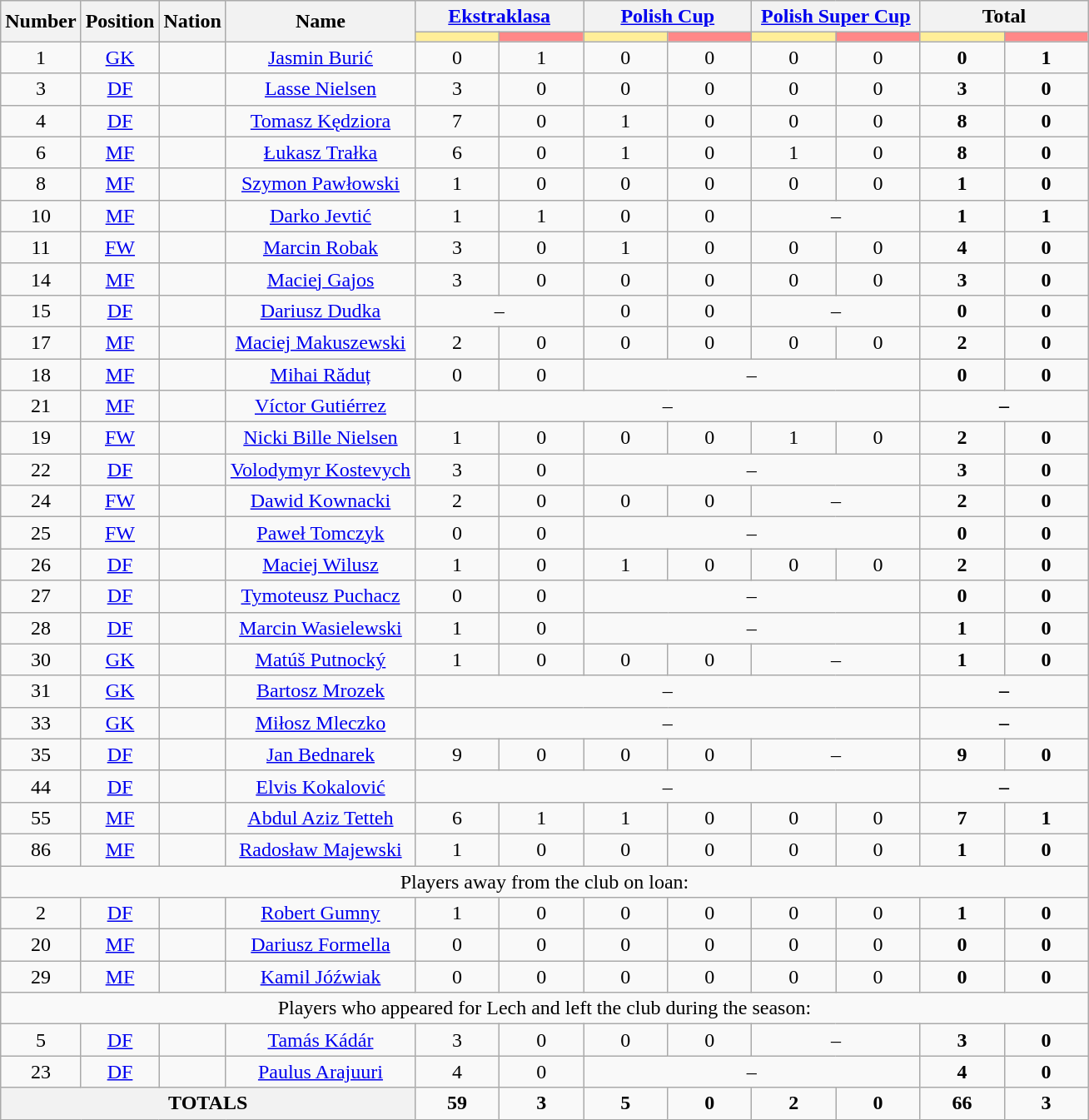<table class="wikitable" style="font-size: 100%; text-align: center;">
<tr>
<th rowspan="2" align="center">Number</th>
<th rowspan="2" align="center">Position</th>
<th rowspan="2" align="center">Nation</th>
<th rowspan="2" align="center">Name</th>
<th colspan="2" align="center"><a href='#'>Ekstraklasa</a></th>
<th colspan="2" align="center"><a href='#'>Polish Cup</a></th>
<th colspan="2" align="center"><a href='#'>Polish Super Cup</a></th>
<th colspan="2" align="center">Total</th>
</tr>
<tr>
<th width=60 style="background: #FFEE99"></th>
<th width=60 style="background: #FF8888"></th>
<th width=60 style="background: #FFEE99"></th>
<th width=60 style="background: #FF8888"></th>
<th width=60 style="background: #FFEE99"></th>
<th width=60 style="background: #FF8888"></th>
<th width=60 style="background: #FFEE99"></th>
<th width=60 style="background: #FF8888"></th>
</tr>
<tr>
<td>1</td>
<td><a href='#'>GK</a></td>
<td></td>
<td><a href='#'>Jasmin Burić</a></td>
<td>0</td>
<td>1</td>
<td>0</td>
<td>0</td>
<td>0</td>
<td>0</td>
<td><strong>0</strong></td>
<td><strong>1</strong></td>
</tr>
<tr>
<td>3</td>
<td><a href='#'>DF</a></td>
<td></td>
<td><a href='#'>Lasse Nielsen</a></td>
<td>3</td>
<td>0</td>
<td>0</td>
<td>0</td>
<td>0</td>
<td>0</td>
<td><strong>3</strong></td>
<td><strong>0</strong></td>
</tr>
<tr>
<td>4</td>
<td><a href='#'>DF</a></td>
<td></td>
<td><a href='#'>Tomasz Kędziora</a></td>
<td>7</td>
<td>0</td>
<td>1</td>
<td>0</td>
<td>0</td>
<td>0</td>
<td><strong>8</strong></td>
<td><strong>0</strong></td>
</tr>
<tr>
<td>6</td>
<td><a href='#'>MF</a></td>
<td></td>
<td><a href='#'>Łukasz Trałka</a></td>
<td>6</td>
<td>0</td>
<td>1</td>
<td>0</td>
<td>1</td>
<td>0</td>
<td><strong>8</strong></td>
<td><strong>0</strong></td>
</tr>
<tr>
<td>8</td>
<td><a href='#'>MF</a></td>
<td></td>
<td><a href='#'>Szymon Pawłowski</a></td>
<td>1</td>
<td>0</td>
<td>0</td>
<td>0</td>
<td>0</td>
<td>0</td>
<td><strong>1</strong></td>
<td><strong>0</strong></td>
</tr>
<tr>
<td>10</td>
<td><a href='#'>MF</a></td>
<td></td>
<td><a href='#'>Darko Jevtić</a></td>
<td>1</td>
<td>1</td>
<td>0</td>
<td>0</td>
<td colspan="2">–</td>
<td><strong>1</strong></td>
<td><strong>1</strong></td>
</tr>
<tr>
<td>11</td>
<td><a href='#'>FW</a></td>
<td></td>
<td><a href='#'>Marcin Robak</a></td>
<td>3</td>
<td>0</td>
<td>1</td>
<td>0</td>
<td>0</td>
<td>0</td>
<td><strong>4</strong></td>
<td><strong>0</strong></td>
</tr>
<tr>
<td>14</td>
<td><a href='#'>MF</a></td>
<td></td>
<td><a href='#'>Maciej Gajos</a></td>
<td>3</td>
<td>0</td>
<td>0</td>
<td>0</td>
<td>0</td>
<td>0</td>
<td><strong>3</strong></td>
<td><strong>0</strong></td>
</tr>
<tr>
<td>15</td>
<td><a href='#'>DF</a></td>
<td></td>
<td><a href='#'>Dariusz Dudka</a></td>
<td colspan="2">–</td>
<td>0</td>
<td>0</td>
<td colspan="2">–</td>
<td><strong>0</strong></td>
<td><strong>0</strong></td>
</tr>
<tr>
<td>17</td>
<td><a href='#'>MF</a></td>
<td></td>
<td><a href='#'>Maciej Makuszewski</a></td>
<td>2</td>
<td>0</td>
<td>0</td>
<td>0</td>
<td>0</td>
<td>0</td>
<td><strong>2</strong></td>
<td><strong>0</strong></td>
</tr>
<tr>
<td>18</td>
<td><a href='#'>MF</a></td>
<td></td>
<td><a href='#'>Mihai Răduț</a></td>
<td>0</td>
<td>0</td>
<td colspan="4">–</td>
<td><strong>0</strong></td>
<td><strong>0</strong></td>
</tr>
<tr>
<td>21</td>
<td><a href='#'>MF</a></td>
<td></td>
<td><a href='#'>Víctor Gutiérrez</a></td>
<td colspan="6">–</td>
<td colspan="2"><strong>–</strong></td>
</tr>
<tr>
<td>19</td>
<td><a href='#'>FW</a></td>
<td></td>
<td><a href='#'>Nicki Bille Nielsen</a></td>
<td>1</td>
<td>0</td>
<td>0</td>
<td>0</td>
<td>1</td>
<td>0</td>
<td><strong>2</strong></td>
<td><strong>0</strong></td>
</tr>
<tr>
<td>22</td>
<td><a href='#'>DF</a></td>
<td></td>
<td><a href='#'>Volodymyr Kostevych</a></td>
<td>3</td>
<td>0</td>
<td colspan="4">–</td>
<td><strong>3</strong></td>
<td><strong>0</strong></td>
</tr>
<tr>
<td>24</td>
<td><a href='#'>FW</a></td>
<td></td>
<td><a href='#'>Dawid Kownacki</a></td>
<td>2</td>
<td>0</td>
<td>0</td>
<td>0</td>
<td colspan="2">–</td>
<td><strong>2</strong></td>
<td><strong>0</strong></td>
</tr>
<tr>
<td>25</td>
<td><a href='#'>FW</a></td>
<td></td>
<td><a href='#'>Paweł Tomczyk</a></td>
<td>0</td>
<td>0</td>
<td colspan="4">–</td>
<td><strong>0</strong></td>
<td><strong>0</strong></td>
</tr>
<tr>
<td>26</td>
<td><a href='#'>DF</a></td>
<td></td>
<td><a href='#'>Maciej Wilusz</a></td>
<td>1</td>
<td>0</td>
<td>1</td>
<td>0</td>
<td>0</td>
<td>0</td>
<td><strong>2</strong></td>
<td><strong>0</strong></td>
</tr>
<tr>
<td>27</td>
<td><a href='#'>DF</a></td>
<td></td>
<td><a href='#'>Tymoteusz Puchacz</a></td>
<td>0</td>
<td>0</td>
<td colspan="4">–</td>
<td><strong>0</strong></td>
<td><strong>0</strong></td>
</tr>
<tr>
<td>28</td>
<td><a href='#'>DF</a></td>
<td></td>
<td><a href='#'>Marcin Wasielewski</a></td>
<td>1</td>
<td>0</td>
<td colspan="4">–</td>
<td><strong>1</strong></td>
<td><strong>0</strong></td>
</tr>
<tr>
<td>30</td>
<td><a href='#'>GK</a></td>
<td></td>
<td><a href='#'>Matúš Putnocký</a></td>
<td>1</td>
<td>0</td>
<td>0</td>
<td>0</td>
<td colspan="2">–</td>
<td><strong>1</strong></td>
<td><strong>0</strong></td>
</tr>
<tr>
<td>31</td>
<td><a href='#'>GK</a></td>
<td></td>
<td><a href='#'>Bartosz Mrozek</a></td>
<td colspan="6">–</td>
<td colspan="2"><strong>–</strong></td>
</tr>
<tr>
<td>33</td>
<td><a href='#'>GK</a></td>
<td></td>
<td><a href='#'>Miłosz Mleczko</a></td>
<td colspan="6">–</td>
<td colspan="2"><strong>–</strong></td>
</tr>
<tr>
<td>35</td>
<td><a href='#'>DF</a></td>
<td></td>
<td><a href='#'>Jan Bednarek</a></td>
<td>9</td>
<td>0</td>
<td>0</td>
<td>0</td>
<td colspan="2">–</td>
<td><strong>9</strong></td>
<td><strong>0</strong></td>
</tr>
<tr>
<td>44</td>
<td><a href='#'>DF</a></td>
<td></td>
<td><a href='#'>Elvis Kokalović</a></td>
<td colspan="6">–</td>
<td colspan="2"><strong>–</strong></td>
</tr>
<tr>
<td>55</td>
<td><a href='#'>MF</a></td>
<td></td>
<td><a href='#'>Abdul Aziz Tetteh</a></td>
<td>6</td>
<td>1</td>
<td>1</td>
<td>0</td>
<td>0</td>
<td>0</td>
<td><strong>7</strong></td>
<td><strong>1</strong></td>
</tr>
<tr>
<td>86</td>
<td><a href='#'>MF</a></td>
<td></td>
<td><a href='#'>Radosław Majewski</a></td>
<td>1</td>
<td>0</td>
<td>0</td>
<td>0</td>
<td>0</td>
<td>0</td>
<td><strong>1</strong></td>
<td><strong>0</strong></td>
</tr>
<tr>
<td colspan="12">Players away from the club on loan:</td>
</tr>
<tr>
<td>2</td>
<td><a href='#'>DF</a></td>
<td></td>
<td><a href='#'>Robert Gumny</a></td>
<td>1</td>
<td>0</td>
<td>0</td>
<td>0</td>
<td>0</td>
<td>0</td>
<td><strong>1</strong></td>
<td><strong>0</strong></td>
</tr>
<tr>
<td>20</td>
<td><a href='#'>MF</a></td>
<td></td>
<td><a href='#'>Dariusz Formella</a></td>
<td>0</td>
<td>0</td>
<td>0</td>
<td>0</td>
<td>0</td>
<td>0</td>
<td><strong>0</strong></td>
<td><strong>0</strong></td>
</tr>
<tr>
<td>29</td>
<td><a href='#'>MF</a></td>
<td></td>
<td><a href='#'>Kamil Jóźwiak</a></td>
<td>0</td>
<td>0</td>
<td>0</td>
<td>0</td>
<td>0</td>
<td>0</td>
<td><strong>0</strong></td>
<td><strong>0</strong></td>
</tr>
<tr>
<td colspan="12">Players who appeared for Lech and left the club during the season:</td>
</tr>
<tr>
<td>5</td>
<td><a href='#'>DF</a></td>
<td></td>
<td><a href='#'>Tamás Kádár</a></td>
<td>3</td>
<td>0</td>
<td>0</td>
<td>0</td>
<td colspan="2">–</td>
<td><strong>3</strong></td>
<td><strong>0</strong></td>
</tr>
<tr>
<td>23</td>
<td><a href='#'>DF</a></td>
<td></td>
<td><a href='#'>Paulus Arajuuri</a></td>
<td>4</td>
<td>0</td>
<td colspan="4">–</td>
<td><strong>4</strong></td>
<td><strong>0</strong></td>
</tr>
<tr>
<th colspan="4">TOTALS</th>
<td><strong>59</strong></td>
<td><strong>3</strong></td>
<td><strong>5</strong></td>
<td><strong>0</strong></td>
<td><strong>2</strong></td>
<td><strong>0</strong></td>
<td><strong>66</strong></td>
<td><strong>3</strong></td>
</tr>
</table>
